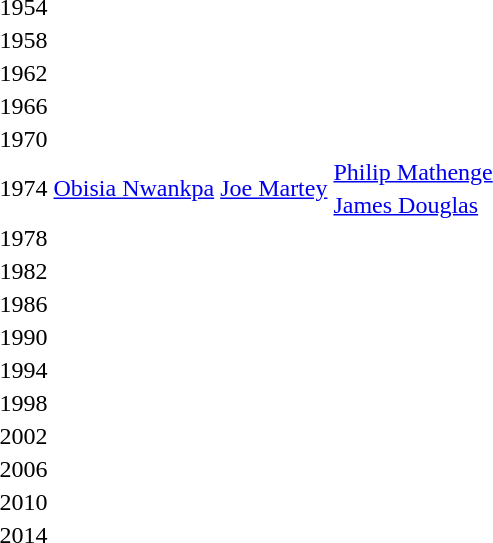<table>
<tr>
<td nowrap>1954</td>
<td></td>
<td></td>
<td></td>
</tr>
<tr>
<td rowspan=2>1958</td>
<td rowspan=2></td>
<td rowspan=2></td>
<td></td>
</tr>
<tr>
<td></td>
</tr>
<tr>
<td rowspan=2>1962</td>
<td rowspan=2></td>
<td rowspan=2></td>
<td></td>
</tr>
<tr>
<td></td>
</tr>
<tr>
<td>1966</td>
<td></td>
<td></td>
<td><br></td>
</tr>
<tr>
<td rowspan=2>1970</td>
<td rowspan=2></td>
<td rowspan=2></td>
<td></td>
</tr>
<tr>
<td></td>
</tr>
<tr>
<td rowspan=2>1974</td>
<td rowspan=2> <a href='#'>Obisia Nwankpa</a></td>
<td rowspan=2> <a href='#'>Joe Martey</a></td>
<td> <a href='#'>Philip Mathenge</a></td>
</tr>
<tr>
<td> <a href='#'>James Douglas</a></td>
</tr>
<tr>
<td rowspan=2>1978</td>
<td rowspan=2></td>
<td rowspan=2></td>
<td></td>
</tr>
<tr>
<td></td>
</tr>
<tr>
<td rowspan=2>1982</td>
<td rowspan=2></td>
<td rowspan=2></td>
<td></td>
</tr>
<tr>
<td></td>
</tr>
<tr>
<td>1986</td>
<td></td>
<td></td>
<td><br></td>
</tr>
<tr>
<td>1990</td>
<td></td>
<td></td>
<td><br></td>
</tr>
<tr>
<td>1994</td>
<td></td>
<td></td>
<td><br></td>
</tr>
<tr>
<td>1998</td>
<td></td>
<td></td>
<td><br></td>
</tr>
<tr>
<td rowspan=2>2002</td>
<td rowspan=2></td>
<td rowspan=2></td>
<td></td>
</tr>
<tr>
<td></td>
</tr>
<tr>
<td rowspan=2>2006</td>
<td rowspan=2></td>
<td rowspan=2></td>
<td></td>
</tr>
<tr>
<td></td>
</tr>
<tr>
<td rowspan=2>2010<br></td>
<td rowspan=2></td>
<td rowspan=2></td>
<td></td>
</tr>
<tr>
<td></td>
</tr>
<tr>
<td rowspan=2>2014<br></td>
<td rowspan=2></td>
<td rowspan=2></td>
<td></td>
</tr>
<tr>
<td></td>
</tr>
</table>
